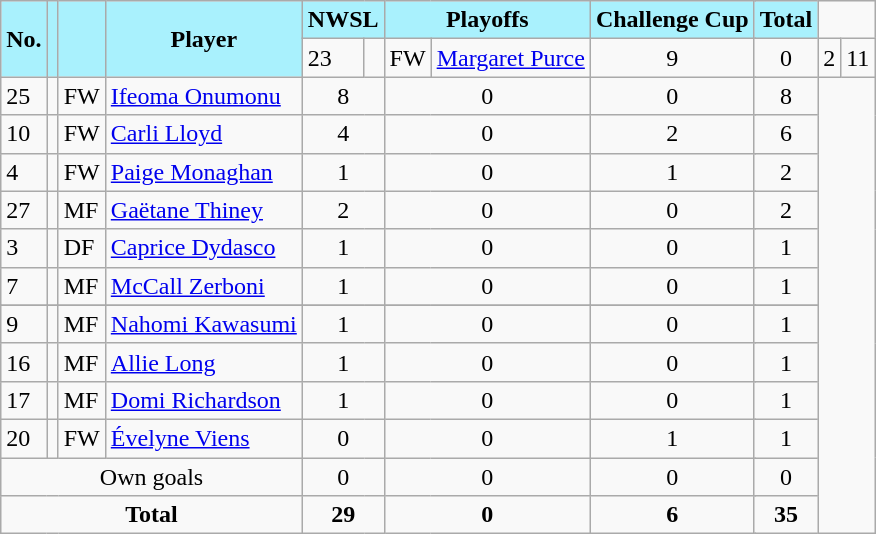<table class="wikitable sortable">
<tr>
<th rowspan="2" style="background:#A9F1FD; color:#000000;">No.</th>
<th rowspan="2" style="background:#A9F1FD; color:#000000;"></th>
<th rowspan="2" style="background:#A9F1FD; color:#000000;"></th>
<th rowspan="2" style="background:#A9F1FD; color:#000000;">Player</th>
<th colspan="2" style="background:#A9F1FD; color:#000000;">NWSL</th>
<th colspan="2" style="background:#A9F1FD; color:#000000;">Playoffs</th>
<th colspan="2" style="background:#A9F1FD; color:#000000;">Challenge Cup</th>
<th colspan="2" style="background:#A9F1FD; color:#000000;">Total</th>
</tr>
<tr>
<td>23</td>
<td></td>
<td>FW</td>
<td><a href='#'>Margaret Purce</a></td>
<td colspan=2 style="text-align:center;">9</td>
<td colspan=2 style="text-align:center;">0</td>
<td colspan=2 style="text-align:center;">2</td>
<td colspan=2 style="text-align:center;">11</td>
</tr>
<tr>
<td>25</td>
<td></td>
<td>FW</td>
<td><a href='#'>Ifeoma Onumonu</a></td>
<td colspan=2 style="text-align:center;">8</td>
<td colspan=2 style="text-align:center;">0</td>
<td colspan=2 style="text-align:center;">0</td>
<td colspan=2 style="text-align:center;">8</td>
</tr>
<tr>
<td>10</td>
<td></td>
<td>FW</td>
<td><a href='#'>Carli Lloyd</a></td>
<td colspan=2 style="text-align:center;">4</td>
<td colspan=2 style="text-align:center;">0</td>
<td colspan=2 style="text-align:center;">2</td>
<td colspan=2 style="text-align:center;">6</td>
</tr>
<tr>
<td>4</td>
<td></td>
<td>FW</td>
<td><a href='#'>Paige Monaghan</a></td>
<td colspan=2 style="text-align:center;">1</td>
<td colspan=2 style="text-align:center;">0</td>
<td colspan=2 style="text-align:center;">1</td>
<td colspan=2 style="text-align:center;">2</td>
</tr>
<tr>
<td>27</td>
<td></td>
<td>MF</td>
<td><a href='#'>Gaëtane Thiney</a></td>
<td colspan=2 style="text-align:center;">2</td>
<td colspan=2 style="text-align:center;">0</td>
<td colspan=2 style="text-align:center;">0</td>
<td colspan=2 style="text-align:center;">2</td>
</tr>
<tr>
<td>3</td>
<td></td>
<td>DF</td>
<td><a href='#'>Caprice Dydasco</a></td>
<td colspan=2 style="text-align:center;">1</td>
<td colspan=2 style="text-align:center;">0</td>
<td colspan=2 style="text-align:center;">0</td>
<td colspan=2 style="text-align:center;">1</td>
</tr>
<tr>
<td>7</td>
<td></td>
<td>MF</td>
<td><a href='#'>McCall Zerboni</a></td>
<td colspan=2 style="text-align:center;">1</td>
<td colspan=2 style="text-align:center;">0</td>
<td colspan=2 style="text-align:center;">0</td>
<td colspan=2 style="text-align:center;">1</td>
</tr>
<tr>
</tr>
<tr>
<td>9</td>
<td></td>
<td>MF</td>
<td><a href='#'>Nahomi Kawasumi</a></td>
<td colspan=2 style="text-align:center;">1</td>
<td colspan=2 style="text-align:center;">0</td>
<td colspan=2 style="text-align:center;">0</td>
<td colspan=2 style="text-align:center;">1</td>
</tr>
<tr>
<td>16</td>
<td></td>
<td>MF</td>
<td><a href='#'>Allie Long</a></td>
<td colspan=2 style="text-align:center;">1</td>
<td colspan=2 style="text-align:center;">0</td>
<td colspan=2 style="text-align:center;">0</td>
<td colspan=2 style="text-align:center;">1</td>
</tr>
<tr>
<td>17</td>
<td></td>
<td>MF</td>
<td><a href='#'>Domi Richardson</a></td>
<td colspan=2 style="text-align:center;">1</td>
<td colspan=2 style="text-align:center;">0</td>
<td colspan=2 style="text-align:center;">0</td>
<td colspan=2 style="text-align:center;">1</td>
</tr>
<tr>
<td>20</td>
<td></td>
<td>FW</td>
<td><a href='#'>Évelyne Viens</a></td>
<td colspan=2 style="text-align:center;">0</td>
<td colspan=2 style="text-align:center;">0</td>
<td colspan=2 style="text-align:center;">1</td>
<td colspan=2 style="text-align:center;">1</td>
</tr>
<tr>
<td colspan=4 style="text-align:center;">Own goals</td>
<td colspan=2 style="text-align:center;">0</td>
<td colspan=2 style="text-align:center;">0</td>
<td colspan=2 style="text-align:center;">0</td>
<td colspan=2 style="text-align:center;">0</td>
</tr>
<tr>
<td colspan=4 style="text-align:center;"><strong>Total</strong></td>
<td colspan=2 style="text-align:center;"><strong>29</strong></td>
<td colspan=2 style="text-align:center;"><strong>0</strong></td>
<td colspan=2 style="text-align:center;"><strong>6</strong></td>
<td colspan=2 style="text-align:center;"><strong>35</strong></td>
</tr>
</table>
